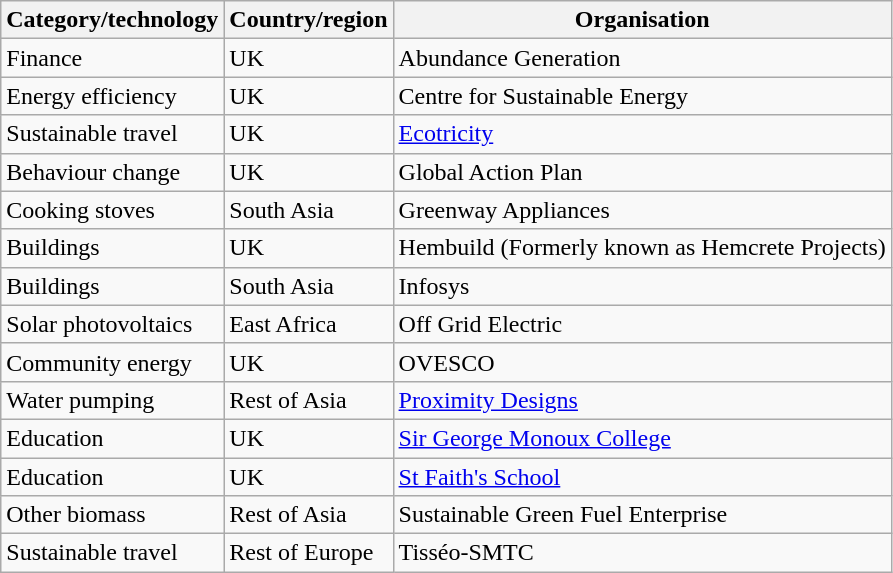<table class="wikitable">
<tr>
<th>Category/technology</th>
<th>Country/region</th>
<th>Organisation</th>
</tr>
<tr>
<td>Finance</td>
<td>UK</td>
<td>Abundance Generation</td>
</tr>
<tr>
<td>Energy efficiency</td>
<td>UK</td>
<td>Centre for Sustainable Energy</td>
</tr>
<tr>
<td>Sustainable travel</td>
<td>UK</td>
<td><a href='#'>Ecotricity</a></td>
</tr>
<tr>
<td>Behaviour change</td>
<td>UK</td>
<td>Global Action Plan</td>
</tr>
<tr>
<td>Cooking stoves</td>
<td>South Asia</td>
<td>Greenway Appliances</td>
</tr>
<tr>
<td>Buildings</td>
<td>UK</td>
<td>Hembuild (Formerly known as Hemcrete Projects)</td>
</tr>
<tr>
<td>Buildings</td>
<td>South Asia</td>
<td>Infosys</td>
</tr>
<tr>
<td>Solar photovoltaics</td>
<td>East Africa</td>
<td>Off Grid Electric</td>
</tr>
<tr>
<td>Community energy</td>
<td>UK</td>
<td>OVESCO</td>
</tr>
<tr>
<td>Water pumping</td>
<td>Rest of Asia</td>
<td><a href='#'>Proximity Designs</a></td>
</tr>
<tr>
<td>Education</td>
<td>UK</td>
<td><a href='#'>Sir George Monoux College</a></td>
</tr>
<tr>
<td>Education</td>
<td>UK</td>
<td><a href='#'>St Faith's School</a></td>
</tr>
<tr>
<td>Other biomass</td>
<td>Rest of Asia</td>
<td>Sustainable Green Fuel Enterprise</td>
</tr>
<tr>
<td>Sustainable travel</td>
<td>Rest of Europe</td>
<td>Tisséo-SMTC</td>
</tr>
</table>
